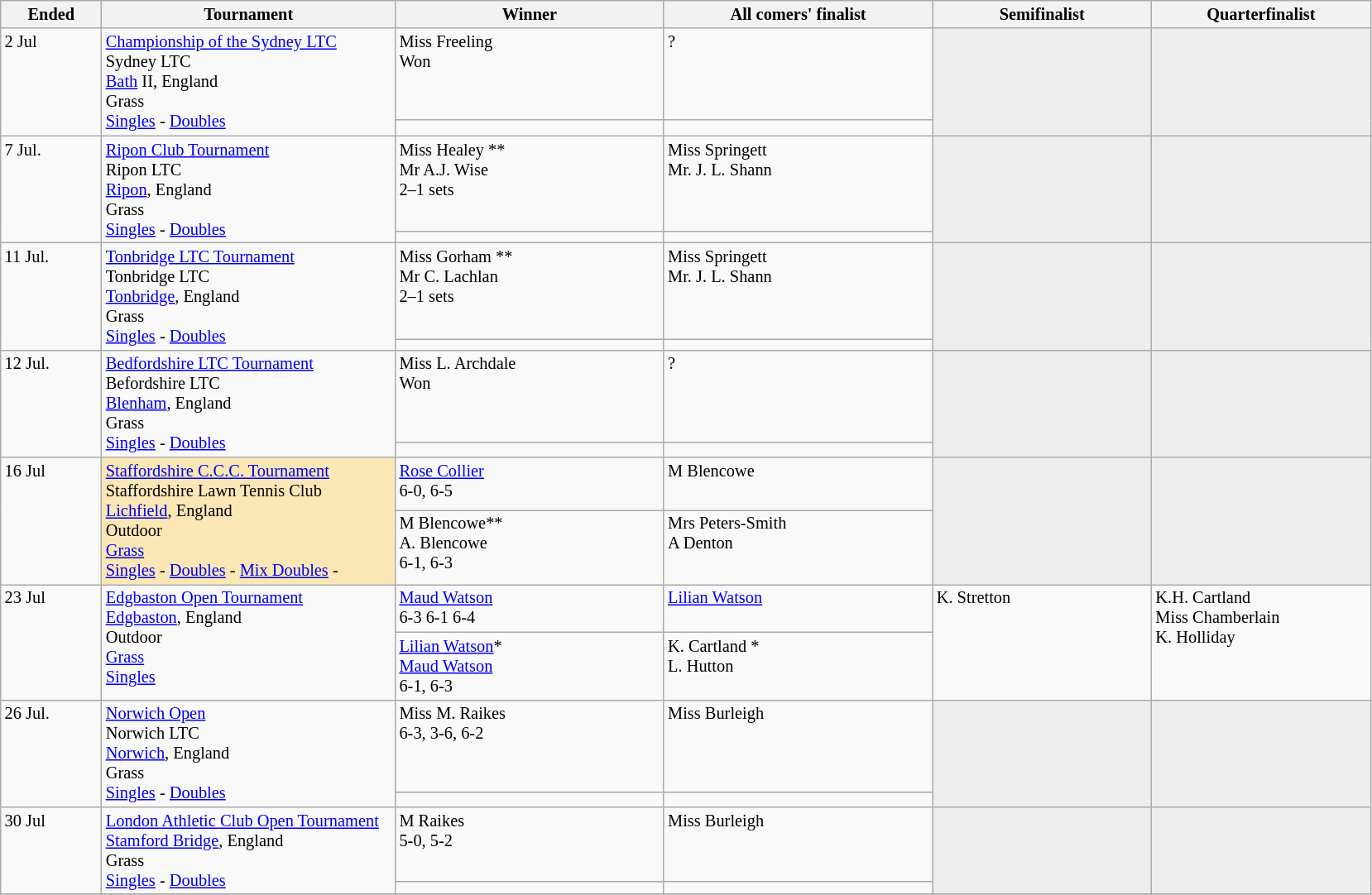<table class="wikitable" style="font-size:85%;">
<tr>
<th width="75">Ended</th>
<th width="230">Tournament</th>
<th width="210">Winner</th>
<th width="210">All comers' finalist</th>
<th width="170">Semifinalist</th>
<th width="170">Quarterfinalist</th>
</tr>
<tr valign=top>
<td rowspan=2>2 Jul</td>
<td rowspan=2><a href='#'>Championship of the Sydney LTC</a> <br>Sydney LTC<br><a href='#'>Bath</a> II, England<br>Grass<br><a href='#'>Singles</a> - <a href='#'>Doubles</a></td>
<td> Miss Freeling<br>Won</td>
<td>?</td>
<td style="background:#ededed;" rowspan=2></td>
<td style="background:#ededed;" rowspan=2></td>
</tr>
<tr valign=top>
<td></td>
<td></td>
</tr>
<tr valign=top>
<td rowspan=2>7 Jul.</td>
<td rowspan=2><a href='#'>Ripon Club Tournament</a><br>Ripon LTC<br><a href='#'>Ripon</a>, England<br>Grass<br><a href='#'>Singles</a> - <a href='#'>Doubles</a></td>
<td> Miss Healey **<br> Mr A.J. Wise <br>2–1 sets</td>
<td> Miss Springett<br> Mr. J. L. Shann</td>
<td style="background:#ededed;" rowspan=2></td>
<td style="background:#ededed;" rowspan=2></td>
</tr>
<tr valign=top>
<td></td>
<td></td>
</tr>
<tr valign=top>
<td rowspan=2>11 Jul.</td>
<td rowspan=2><a href='#'>Tonbridge LTC Tournament</a><br>Tonbridge LTC<br><a href='#'>Tonbridge</a>, England<br>Grass<br><a href='#'>Singles</a> - <a href='#'>Doubles</a></td>
<td> Miss Gorham **<br> Mr C. Lachlan<br>2–1 sets</td>
<td> Miss Springett<br> Mr. J. L. Shann</td>
<td style="background:#ededed;" rowspan=2></td>
<td style="background:#ededed;" rowspan=2></td>
</tr>
<tr valign=top>
<td></td>
<td></td>
</tr>
<tr valign=top>
<td rowspan=2>12 Jul.</td>
<td rowspan=2><a href='#'>Bedfordshire LTC Tournament</a><br>Befordshire LTC<br><a href='#'>Blenham</a>, England<br>Grass<br><a href='#'>Singles</a> - <a href='#'>Doubles</a></td>
<td> Miss L. Archdale<br>Won</td>
<td>?</td>
<td style="background:#ededed;" rowspan=2></td>
<td style="background:#ededed;" rowspan=2></td>
</tr>
<tr valign=top>
<td></td>
<td></td>
</tr>
<tr valign=top>
<td rowspan=2>16 Jul</td>
<td style="background:#fae7b5" rowspan=2><a href='#'>Staffordshire C.C.C. Tournament</a><br>Staffordshire Lawn Tennis Club<br><a href='#'>Lichfield</a>, England<br>Outdoor<br><a href='#'>Grass</a> <br><a href='#'>Singles</a> - <a href='#'>Doubles</a> -  <a href='#'>Mix Doubles</a> -</td>
<td> <a href='#'>Rose Collier </a><br>6-0, 6-5</td>
<td> M Blencowe</td>
<td style="background:#ededed;" rowspan=2></td>
<td style="background:#ededed;" rowspan=2></td>
</tr>
<tr valign=top>
<td> M Blencowe**<br> A. Blencowe<br>6-1, 6-3</td>
<td> Mrs Peters-Smith<br> A Denton</td>
</tr>
<tr valign=top>
<td rowspan=2>23 Jul</td>
<td rowspan=2><a href='#'>Edgbaston Open Tournament</a><br><a href='#'>Edgbaston</a>, England<br>Outdoor<br><a href='#'>Grass</a><br><a href='#'>Singles</a></td>
<td> <a href='#'>Maud Watson</a><br>6-3 6-1 6-4</td>
<td> <a href='#'>Lilian Watson</a> <br></td>
<td rowspan=2> K. Stretton</td>
<td rowspan=2> K.H. Cartland<br>  Miss Chamberlain<br>  K. Holliday<br></td>
</tr>
<tr valign=top>
<td> <a href='#'>Lilian Watson</a>* <br> <a href='#'>Maud Watson</a><br>6-1, 6-3</td>
<td> K. Cartland *<br> L. Hutton</td>
</tr>
<tr valign=top>
<td rowspan=2>26 Jul.</td>
<td rowspan=2><a href='#'>Norwich Open</a><br>Norwich LTC<br><a href='#'>Norwich</a>, England<br>Grass<br><a href='#'>Singles</a> - <a href='#'>Doubles</a></td>
<td> Miss M. Raikes<br>6-3, 3-6, 6-2</td>
<td> Miss Burleigh</td>
<td style="background:#ededed;" rowspan=2></td>
<td style="background:#ededed;" rowspan=2></td>
</tr>
<tr valign=top>
<td></td>
<td></td>
</tr>
<tr valign=top>
<td rowspan=2>30 Jul</td>
<td rowspan=2><a href='#'>London Athletic Club Open Tournament</a> <br><a href='#'>Stamford Bridge</a>, England<br>Grass<br><a href='#'>Singles</a> - <a href='#'>Doubles</a></td>
<td> M Raikes<br>5-0, 5-2</td>
<td> Miss Burleigh</td>
<td style="background:#ededed;" rowspan=2></td>
<td style="background:#ededed;" rowspan=2></td>
</tr>
<tr valign=top>
<td></td>
<td></td>
</tr>
<tr valign=top>
</tr>
</table>
